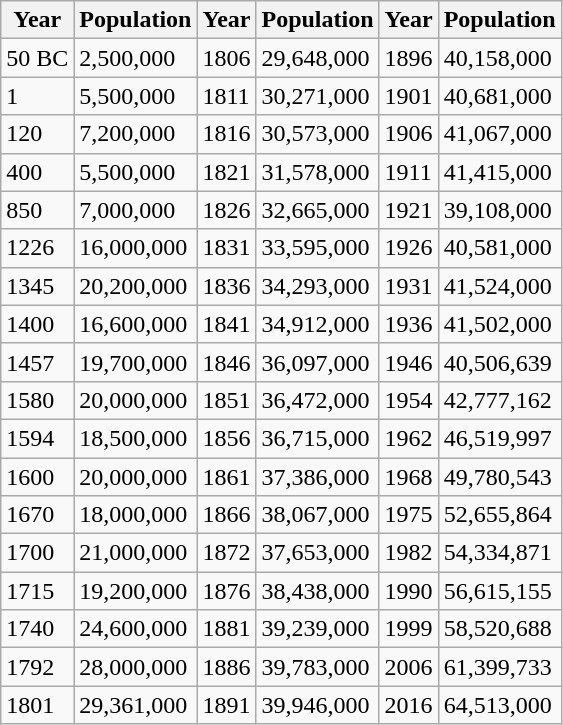<table class="wikitable mw-collapsible">
<tr>
<th>Year</th>
<th>Population</th>
<th>Year</th>
<th>Population</th>
<th>Year</th>
<th>Population</th>
</tr>
<tr>
<td>50 BC</td>
<td>2,500,000</td>
<td>1806</td>
<td>29,648,000</td>
<td>1896</td>
<td>40,158,000</td>
</tr>
<tr>
<td>1</td>
<td>5,500,000</td>
<td>1811</td>
<td>30,271,000</td>
<td>1901</td>
<td>40,681,000</td>
</tr>
<tr>
<td>120</td>
<td>7,200,000</td>
<td>1816</td>
<td>30,573,000</td>
<td>1906</td>
<td>41,067,000</td>
</tr>
<tr>
<td>400</td>
<td>5,500,000</td>
<td>1821</td>
<td>31,578,000</td>
<td>1911</td>
<td>41,415,000</td>
</tr>
<tr>
<td>850</td>
<td>7,000,000</td>
<td>1826</td>
<td>32,665,000</td>
<td>1921</td>
<td>39,108,000</td>
</tr>
<tr>
<td>1226</td>
<td>16,000,000</td>
<td>1831</td>
<td>33,595,000</td>
<td>1926</td>
<td>40,581,000</td>
</tr>
<tr>
<td>1345</td>
<td>20,200,000</td>
<td>1836</td>
<td>34,293,000</td>
<td>1931</td>
<td>41,524,000</td>
</tr>
<tr>
<td>1400</td>
<td>16,600,000</td>
<td>1841</td>
<td>34,912,000</td>
<td>1936</td>
<td>41,502,000</td>
</tr>
<tr>
<td>1457</td>
<td>19,700,000</td>
<td>1846</td>
<td>36,097,000</td>
<td>1946</td>
<td>40,506,639</td>
</tr>
<tr>
<td>1580</td>
<td>20,000,000</td>
<td>1851</td>
<td>36,472,000</td>
<td>1954</td>
<td>42,777,162</td>
</tr>
<tr>
<td>1594</td>
<td>18,500,000</td>
<td>1856</td>
<td>36,715,000</td>
<td>1962</td>
<td>46,519,997</td>
</tr>
<tr>
<td>1600</td>
<td>20,000,000</td>
<td>1861</td>
<td>37,386,000</td>
<td>1968</td>
<td>49,780,543</td>
</tr>
<tr>
<td>1670</td>
<td>18,000,000</td>
<td>1866</td>
<td>38,067,000</td>
<td>1975</td>
<td>52,655,864</td>
</tr>
<tr>
<td>1700</td>
<td>21,000,000</td>
<td>1872</td>
<td>37,653,000</td>
<td>1982</td>
<td>54,334,871</td>
</tr>
<tr>
<td>1715</td>
<td>19,200,000</td>
<td>1876</td>
<td>38,438,000</td>
<td>1990</td>
<td>56,615,155</td>
</tr>
<tr>
<td>1740</td>
<td>24,600,000</td>
<td>1881</td>
<td>39,239,000</td>
<td>1999</td>
<td>58,520,688</td>
</tr>
<tr>
<td>1792</td>
<td>28,000,000</td>
<td>1886</td>
<td>39,783,000</td>
<td>2006</td>
<td>61,399,733</td>
</tr>
<tr>
<td>1801</td>
<td>29,361,000</td>
<td>1891</td>
<td>39,946,000</td>
<td>2016</td>
<td>64,513,000</td>
</tr>
</table>
